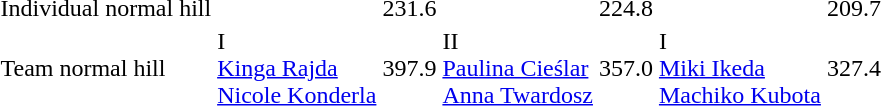<table>
<tr>
<td>Individual normal hill<br></td>
<td></td>
<td>231.6</td>
<td></td>
<td>224.8</td>
<td></td>
<td>209.7</td>
</tr>
<tr>
<td>Team normal hill<br></td>
<td> I<br><a href='#'>Kinga Rajda</a><br><a href='#'>Nicole Konderla</a></td>
<td>397.9</td>
<td> II<br><a href='#'>Paulina Cieślar</a><br><a href='#'>Anna Twardosz</a></td>
<td>357.0</td>
<td> I<br><a href='#'>Miki Ikeda</a><br><a href='#'>Machiko Kubota</a></td>
<td>327.4</td>
</tr>
</table>
